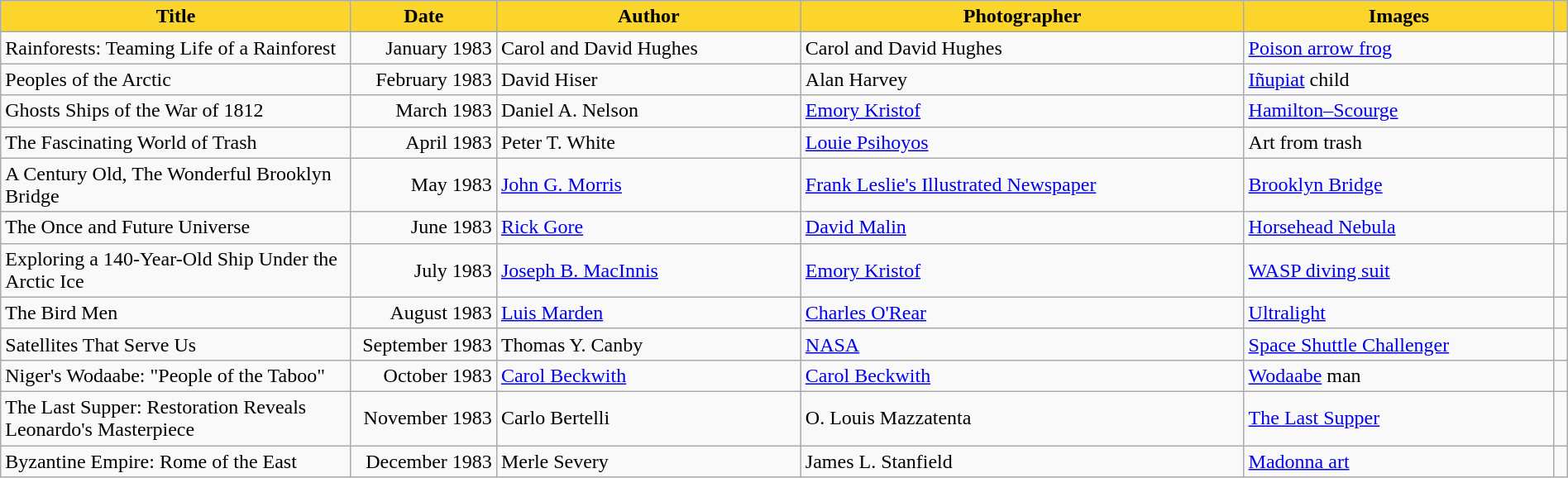<table class="wikitable" style="width:100%">
<tr>
<th scope="col" style="background-color:#fbd42c;" width=275px>Title</th>
<th scope="col" style="background-color:#fbd42c;" width=110>Date</th>
<th scope="col" style="background-color:#fbd42c;">Author</th>
<th scope="col" style="background-color:#fbd42c;">Photographer</th>
<th scope="col" style="background-color:#fbd42c;">Images</th>
<th scope="col" ! style="background-color:#fbd42c;"></th>
</tr>
<tr>
<td scope="row">Rainforests: Teaming Life of a Rainforest</td>
<td style="text-align:right;">January 1983</td>
<td>Carol and David Hughes</td>
<td>Carol and David Hughes</td>
<td><a href='#'>Poison arrow frog</a></td>
<td></td>
</tr>
<tr>
<td scope="row">Peoples of the Arctic</td>
<td style="text-align:right;">February 1983</td>
<td>David Hiser</td>
<td>Alan Harvey</td>
<td><a href='#'>Iñupiat</a> child</td>
<td></td>
</tr>
<tr>
<td scope="row">Ghosts Ships of the War of 1812</td>
<td style="text-align:right;">March 1983</td>
<td>Daniel A. Nelson</td>
<td><a href='#'>Emory Kristof</a></td>
<td><a href='#'>Hamilton–Scourge</a></td>
<td></td>
</tr>
<tr>
<td scope="row">The Fascinating World of Trash</td>
<td style="text-align:right;">April 1983</td>
<td>Peter T. White</td>
<td><a href='#'>Louie Psihoyos</a></td>
<td>Art from trash</td>
<td></td>
</tr>
<tr>
<td scope="row">A Century Old, The Wonderful Brooklyn Bridge</td>
<td style="text-align:right;">May 1983</td>
<td><a href='#'>John G. Morris</a></td>
<td><a href='#'>Frank Leslie's Illustrated Newspaper</a></td>
<td><a href='#'>Brooklyn Bridge</a></td>
<td></td>
</tr>
<tr>
<td scope="row">The Once and Future Universe</td>
<td style="text-align:right;">June 1983</td>
<td><a href='#'>Rick Gore</a></td>
<td><a href='#'>David Malin</a></td>
<td><a href='#'>Horsehead Nebula</a></td>
<td></td>
</tr>
<tr>
<td scope="row">Exploring a 140-Year-Old Ship Under the Arctic Ice</td>
<td style="text-align:right;">July 1983</td>
<td><a href='#'>Joseph B. MacInnis</a></td>
<td><a href='#'>Emory Kristof</a></td>
<td><a href='#'>WASP diving suit</a></td>
<td></td>
</tr>
<tr>
<td scope="row">The Bird Men</td>
<td style="text-align:right;">August 1983</td>
<td><a href='#'>Luis Marden</a></td>
<td><a href='#'>Charles O'Rear</a></td>
<td><a href='#'>Ultralight</a></td>
<td></td>
</tr>
<tr>
<td scope="row">Satellites That Serve Us</td>
<td style="text-align:right;">September 1983</td>
<td>Thomas Y. Canby</td>
<td><a href='#'>NASA</a></td>
<td><a href='#'>Space Shuttle Challenger</a></td>
<td></td>
</tr>
<tr>
<td scope="row">Niger's Wodaabe: "People of the Taboo"</td>
<td style="text-align:right;">October 1983</td>
<td><a href='#'>Carol Beckwith</a></td>
<td><a href='#'>Carol Beckwith</a></td>
<td><a href='#'>Wodaabe</a> man</td>
<td></td>
</tr>
<tr>
<td scope="row">The Last Supper: Restoration Reveals Leonardo's Masterpiece</td>
<td style="text-align:right;">November 1983</td>
<td>Carlo Bertelli</td>
<td>O. Louis Mazzatenta</td>
<td><a href='#'>The Last Supper</a></td>
<td></td>
</tr>
<tr>
<td scope="row">Byzantine Empire: Rome of the East</td>
<td style="text-align:right;">December 1983</td>
<td>Merle Severy</td>
<td>James L. Stanfield</td>
<td><a href='#'>Madonna art</a></td>
<td></td>
</tr>
</table>
